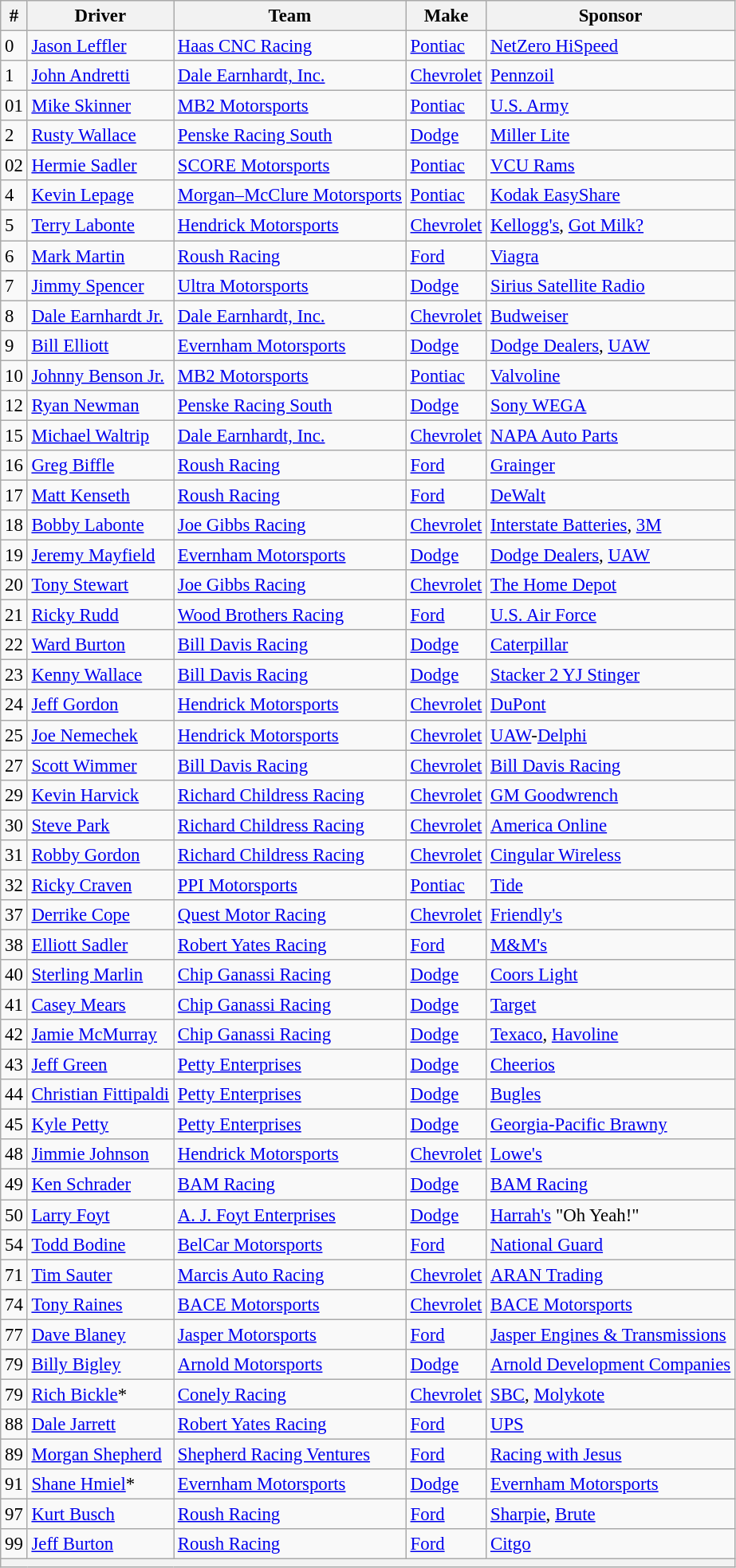<table class="wikitable" style="font-size:95%">
<tr>
<th>#</th>
<th>Driver</th>
<th>Team</th>
<th>Make</th>
<th>Sponsor</th>
</tr>
<tr>
<td>0</td>
<td><a href='#'>Jason Leffler</a></td>
<td><a href='#'>Haas CNC Racing</a></td>
<td><a href='#'>Pontiac</a></td>
<td><a href='#'>NetZero HiSpeed</a></td>
</tr>
<tr>
<td>1</td>
<td><a href='#'>John Andretti</a></td>
<td><a href='#'>Dale Earnhardt, Inc.</a></td>
<td><a href='#'>Chevrolet</a></td>
<td><a href='#'>Pennzoil</a></td>
</tr>
<tr>
<td>01</td>
<td><a href='#'>Mike Skinner</a></td>
<td><a href='#'>MB2 Motorsports</a></td>
<td><a href='#'>Pontiac</a></td>
<td><a href='#'>U.S. Army</a></td>
</tr>
<tr>
<td>2</td>
<td><a href='#'>Rusty Wallace</a></td>
<td><a href='#'>Penske Racing South</a></td>
<td><a href='#'>Dodge</a></td>
<td><a href='#'>Miller Lite</a></td>
</tr>
<tr>
<td>02</td>
<td><a href='#'>Hermie Sadler</a></td>
<td><a href='#'>SCORE Motorsports</a></td>
<td><a href='#'>Pontiac</a></td>
<td><a href='#'>VCU Rams</a></td>
</tr>
<tr>
<td>4</td>
<td><a href='#'>Kevin Lepage</a></td>
<td><a href='#'>Morgan–McClure Motorsports</a></td>
<td><a href='#'>Pontiac</a></td>
<td><a href='#'>Kodak EasyShare</a></td>
</tr>
<tr>
<td>5</td>
<td><a href='#'>Terry Labonte</a></td>
<td><a href='#'>Hendrick Motorsports</a></td>
<td><a href='#'>Chevrolet</a></td>
<td><a href='#'>Kellogg's</a>, <a href='#'>Got Milk?</a></td>
</tr>
<tr>
<td>6</td>
<td><a href='#'>Mark Martin</a></td>
<td><a href='#'>Roush Racing</a></td>
<td><a href='#'>Ford</a></td>
<td><a href='#'>Viagra</a></td>
</tr>
<tr>
<td>7</td>
<td><a href='#'>Jimmy Spencer</a></td>
<td><a href='#'>Ultra Motorsports</a></td>
<td><a href='#'>Dodge</a></td>
<td><a href='#'>Sirius Satellite Radio</a></td>
</tr>
<tr>
<td>8</td>
<td><a href='#'>Dale Earnhardt Jr.</a></td>
<td><a href='#'>Dale Earnhardt, Inc.</a></td>
<td><a href='#'>Chevrolet</a></td>
<td><a href='#'>Budweiser</a></td>
</tr>
<tr>
<td>9</td>
<td><a href='#'>Bill Elliott</a></td>
<td><a href='#'>Evernham Motorsports</a></td>
<td><a href='#'>Dodge</a></td>
<td><a href='#'>Dodge Dealers</a>, <a href='#'>UAW</a></td>
</tr>
<tr>
<td>10</td>
<td><a href='#'>Johnny Benson Jr.</a></td>
<td><a href='#'>MB2 Motorsports</a></td>
<td><a href='#'>Pontiac</a></td>
<td><a href='#'>Valvoline</a></td>
</tr>
<tr>
<td>12</td>
<td><a href='#'>Ryan Newman</a></td>
<td><a href='#'>Penske Racing South</a></td>
<td><a href='#'>Dodge</a></td>
<td><a href='#'>Sony WEGA</a></td>
</tr>
<tr>
<td>15</td>
<td><a href='#'>Michael Waltrip</a></td>
<td><a href='#'>Dale Earnhardt, Inc.</a></td>
<td><a href='#'>Chevrolet</a></td>
<td><a href='#'>NAPA Auto Parts</a></td>
</tr>
<tr>
<td>16</td>
<td><a href='#'>Greg Biffle</a></td>
<td><a href='#'>Roush Racing</a></td>
<td><a href='#'>Ford</a></td>
<td><a href='#'>Grainger</a></td>
</tr>
<tr>
<td>17</td>
<td><a href='#'>Matt Kenseth</a></td>
<td><a href='#'>Roush Racing</a></td>
<td><a href='#'>Ford</a></td>
<td><a href='#'>DeWalt</a></td>
</tr>
<tr>
<td>18</td>
<td><a href='#'>Bobby Labonte</a></td>
<td><a href='#'>Joe Gibbs Racing</a></td>
<td><a href='#'>Chevrolet</a></td>
<td><a href='#'>Interstate Batteries</a>, <a href='#'>3M</a></td>
</tr>
<tr>
<td>19</td>
<td><a href='#'>Jeremy Mayfield</a></td>
<td><a href='#'>Evernham Motorsports</a></td>
<td><a href='#'>Dodge</a></td>
<td><a href='#'>Dodge Dealers</a>, <a href='#'>UAW</a></td>
</tr>
<tr>
<td>20</td>
<td><a href='#'>Tony Stewart</a></td>
<td><a href='#'>Joe Gibbs Racing</a></td>
<td><a href='#'>Chevrolet</a></td>
<td><a href='#'>The Home Depot</a></td>
</tr>
<tr>
<td>21</td>
<td><a href='#'>Ricky Rudd</a></td>
<td><a href='#'>Wood Brothers Racing</a></td>
<td><a href='#'>Ford</a></td>
<td><a href='#'>U.S. Air Force</a></td>
</tr>
<tr>
<td>22</td>
<td><a href='#'>Ward Burton</a></td>
<td><a href='#'>Bill Davis Racing</a></td>
<td><a href='#'>Dodge</a></td>
<td><a href='#'>Caterpillar</a></td>
</tr>
<tr>
<td>23</td>
<td><a href='#'>Kenny Wallace</a></td>
<td><a href='#'>Bill Davis Racing</a></td>
<td><a href='#'>Dodge</a></td>
<td><a href='#'>Stacker 2 YJ Stinger</a></td>
</tr>
<tr>
<td>24</td>
<td><a href='#'>Jeff Gordon</a></td>
<td><a href='#'>Hendrick Motorsports</a></td>
<td><a href='#'>Chevrolet</a></td>
<td><a href='#'>DuPont</a></td>
</tr>
<tr>
<td>25</td>
<td><a href='#'>Joe Nemechek</a></td>
<td><a href='#'>Hendrick Motorsports</a></td>
<td><a href='#'>Chevrolet</a></td>
<td><a href='#'>UAW</a>-<a href='#'>Delphi</a></td>
</tr>
<tr>
<td>27</td>
<td><a href='#'>Scott Wimmer</a></td>
<td><a href='#'>Bill Davis Racing</a></td>
<td><a href='#'>Chevrolet</a></td>
<td><a href='#'>Bill Davis Racing</a></td>
</tr>
<tr>
<td>29</td>
<td><a href='#'>Kevin Harvick</a></td>
<td><a href='#'>Richard Childress Racing</a></td>
<td><a href='#'>Chevrolet</a></td>
<td><a href='#'>GM Goodwrench</a></td>
</tr>
<tr>
<td>30</td>
<td><a href='#'>Steve Park</a></td>
<td><a href='#'>Richard Childress Racing</a></td>
<td><a href='#'>Chevrolet</a></td>
<td><a href='#'>America Online</a></td>
</tr>
<tr>
<td>31</td>
<td><a href='#'>Robby Gordon</a></td>
<td><a href='#'>Richard Childress Racing</a></td>
<td><a href='#'>Chevrolet</a></td>
<td><a href='#'>Cingular Wireless</a></td>
</tr>
<tr>
<td>32</td>
<td><a href='#'>Ricky Craven</a></td>
<td><a href='#'>PPI Motorsports</a></td>
<td><a href='#'>Pontiac</a></td>
<td><a href='#'>Tide</a></td>
</tr>
<tr>
<td>37</td>
<td><a href='#'>Derrike Cope</a></td>
<td><a href='#'>Quest Motor Racing</a></td>
<td><a href='#'>Chevrolet</a></td>
<td><a href='#'>Friendly's</a></td>
</tr>
<tr>
<td>38</td>
<td><a href='#'>Elliott Sadler</a></td>
<td><a href='#'>Robert Yates Racing</a></td>
<td><a href='#'>Ford</a></td>
<td><a href='#'>M&M's</a></td>
</tr>
<tr>
<td>40</td>
<td><a href='#'>Sterling Marlin</a></td>
<td><a href='#'>Chip Ganassi Racing</a></td>
<td><a href='#'>Dodge</a></td>
<td><a href='#'>Coors Light</a></td>
</tr>
<tr>
<td>41</td>
<td><a href='#'>Casey Mears</a></td>
<td><a href='#'>Chip Ganassi Racing</a></td>
<td><a href='#'>Dodge</a></td>
<td><a href='#'>Target</a></td>
</tr>
<tr>
<td>42</td>
<td><a href='#'>Jamie McMurray</a></td>
<td><a href='#'>Chip Ganassi Racing</a></td>
<td><a href='#'>Dodge</a></td>
<td><a href='#'>Texaco</a>, <a href='#'>Havoline</a></td>
</tr>
<tr>
<td>43</td>
<td><a href='#'>Jeff Green</a></td>
<td><a href='#'>Petty Enterprises</a></td>
<td><a href='#'>Dodge</a></td>
<td><a href='#'>Cheerios</a></td>
</tr>
<tr>
<td>44</td>
<td><a href='#'>Christian Fittipaldi</a></td>
<td><a href='#'>Petty Enterprises</a></td>
<td><a href='#'>Dodge</a></td>
<td><a href='#'>Bugles</a></td>
</tr>
<tr>
<td>45</td>
<td><a href='#'>Kyle Petty</a></td>
<td><a href='#'>Petty Enterprises</a></td>
<td><a href='#'>Dodge</a></td>
<td><a href='#'>Georgia-Pacific Brawny</a></td>
</tr>
<tr>
<td>48</td>
<td><a href='#'>Jimmie Johnson</a></td>
<td><a href='#'>Hendrick Motorsports</a></td>
<td><a href='#'>Chevrolet</a></td>
<td><a href='#'>Lowe's</a></td>
</tr>
<tr>
<td>49</td>
<td><a href='#'>Ken Schrader</a></td>
<td><a href='#'>BAM Racing</a></td>
<td><a href='#'>Dodge</a></td>
<td><a href='#'>BAM Racing</a></td>
</tr>
<tr>
<td>50</td>
<td><a href='#'>Larry Foyt</a></td>
<td><a href='#'>A. J. Foyt Enterprises</a></td>
<td><a href='#'>Dodge</a></td>
<td><a href='#'>Harrah's</a> "Oh Yeah!"</td>
</tr>
<tr>
<td>54</td>
<td><a href='#'>Todd Bodine</a></td>
<td><a href='#'>BelCar Motorsports</a></td>
<td><a href='#'>Ford</a></td>
<td><a href='#'>National Guard</a></td>
</tr>
<tr>
<td>71</td>
<td><a href='#'>Tim Sauter</a></td>
<td><a href='#'>Marcis Auto Racing</a></td>
<td><a href='#'>Chevrolet</a></td>
<td><a href='#'>ARAN Trading</a></td>
</tr>
<tr>
<td>74</td>
<td><a href='#'>Tony Raines</a></td>
<td><a href='#'>BACE Motorsports</a></td>
<td><a href='#'>Chevrolet</a></td>
<td><a href='#'>BACE Motorsports</a></td>
</tr>
<tr>
<td>77</td>
<td><a href='#'>Dave Blaney</a></td>
<td><a href='#'>Jasper Motorsports</a></td>
<td><a href='#'>Ford</a></td>
<td><a href='#'>Jasper Engines & Transmissions</a></td>
</tr>
<tr>
<td>79</td>
<td><a href='#'>Billy Bigley</a></td>
<td><a href='#'>Arnold Motorsports</a></td>
<td><a href='#'>Dodge</a></td>
<td><a href='#'>Arnold Development Companies</a></td>
</tr>
<tr>
<td>79</td>
<td><a href='#'>Rich Bickle</a>*</td>
<td><a href='#'>Conely Racing</a></td>
<td><a href='#'>Chevrolet</a></td>
<td><a href='#'>SBC</a>, <a href='#'>Molykote</a></td>
</tr>
<tr>
<td>88</td>
<td><a href='#'>Dale Jarrett</a></td>
<td><a href='#'>Robert Yates Racing</a></td>
<td><a href='#'>Ford</a></td>
<td><a href='#'>UPS</a></td>
</tr>
<tr>
<td>89</td>
<td><a href='#'>Morgan Shepherd</a></td>
<td><a href='#'>Shepherd Racing Ventures</a></td>
<td><a href='#'>Ford</a></td>
<td><a href='#'>Racing with Jesus</a></td>
</tr>
<tr>
<td>91</td>
<td><a href='#'>Shane Hmiel</a>*</td>
<td><a href='#'>Evernham Motorsports</a></td>
<td><a href='#'>Dodge</a></td>
<td><a href='#'>Evernham Motorsports</a></td>
</tr>
<tr>
<td>97</td>
<td><a href='#'>Kurt Busch</a></td>
<td><a href='#'>Roush Racing</a></td>
<td><a href='#'>Ford</a></td>
<td><a href='#'>Sharpie</a>, <a href='#'>Brute</a></td>
</tr>
<tr>
<td>99</td>
<td><a href='#'>Jeff Burton</a></td>
<td><a href='#'>Roush Racing</a></td>
<td><a href='#'>Ford</a></td>
<td><a href='#'>Citgo</a></td>
</tr>
<tr>
<th colspan="5"></th>
</tr>
</table>
